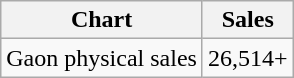<table class="wikitable">
<tr>
<th>Chart</th>
<th>Sales</th>
</tr>
<tr>
<td>Gaon physical sales</td>
<td align="center">26,514+</td>
</tr>
</table>
